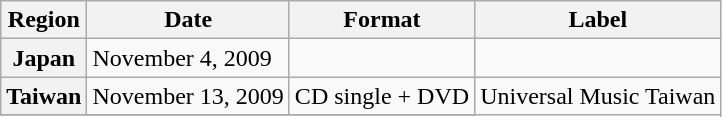<table class="wikitable plainrowheaders">
<tr>
<th>Region</th>
<th>Date</th>
<th>Format</th>
<th>Label</th>
</tr>
<tr>
<th scope="row">Japan</th>
<td>November 4, 2009</td>
<td></td>
<td></td>
</tr>
<tr>
<th scope="row">Taiwan</th>
<td>November 13, 2009</td>
<td>CD single + DVD</td>
<td rowspan="2">Universal Music Taiwan</td>
</tr>
<tr>
</tr>
</table>
